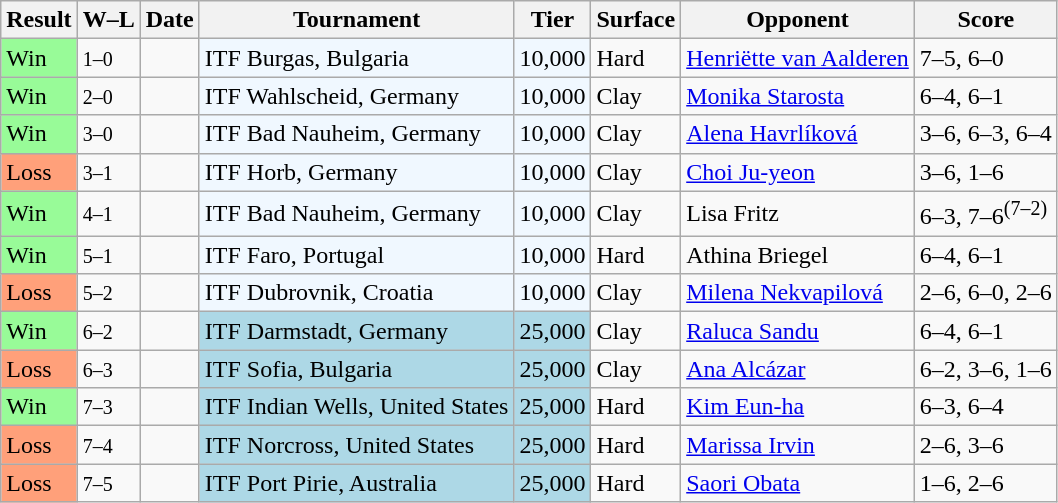<table class="sortable wikitable">
<tr>
<th>Result</th>
<th class="unsortable">W–L</th>
<th>Date</th>
<th>Tournament</th>
<th>Tier</th>
<th>Surface</th>
<th>Opponent</th>
<th class="unsortable">Score</th>
</tr>
<tr>
<td style="background:#98fb98;">Win</td>
<td><small>1–0</small></td>
<td></td>
<td style="background:#f0f8ff;">ITF Burgas, Bulgaria</td>
<td style="background:#f0f8ff;">10,000</td>
<td>Hard</td>
<td> <a href='#'>Henriëtte van Aalderen</a></td>
<td>7–5, 6–0</td>
</tr>
<tr>
<td style="background:#98fb98;">Win</td>
<td><small>2–0</small></td>
<td></td>
<td style="background:#f0f8ff;">ITF Wahlscheid, Germany</td>
<td style="background:#f0f8ff;">10,000</td>
<td>Clay</td>
<td> <a href='#'>Monika Starosta</a></td>
<td>6–4, 6–1</td>
</tr>
<tr>
<td style="background:#98fb98;">Win</td>
<td><small>3–0</small></td>
<td></td>
<td style="background:#f0f8ff;">ITF Bad Nauheim, Germany</td>
<td style="background:#f0f8ff;">10,000</td>
<td>Clay</td>
<td> <a href='#'>Alena Havrlíková</a></td>
<td>3–6, 6–3, 6–4</td>
</tr>
<tr>
<td style="background:#ffa07a;">Loss</td>
<td><small>3–1</small></td>
<td></td>
<td style="background:#f0f8ff;">ITF Horb, Germany</td>
<td style="background:#f0f8ff;">10,000</td>
<td>Clay</td>
<td> <a href='#'>Choi Ju-yeon</a></td>
<td>3–6, 1–6</td>
</tr>
<tr>
<td style="background:#98fb98;">Win</td>
<td><small>4–1</small></td>
<td></td>
<td style="background:#f0f8ff;">ITF Bad Nauheim, Germany</td>
<td style="background:#f0f8ff;">10,000</td>
<td>Clay</td>
<td> Lisa Fritz</td>
<td>6–3, 7–6<sup>(7–2)</sup></td>
</tr>
<tr>
<td style="background:#98fb98;">Win</td>
<td><small>5–1</small></td>
<td></td>
<td style="background:#f0f8ff;">ITF Faro, Portugal</td>
<td style="background:#f0f8ff;">10,000</td>
<td>Hard</td>
<td> Athina Briegel</td>
<td>6–4, 6–1</td>
</tr>
<tr>
<td style="background:#ffa07a;">Loss</td>
<td><small>5–2</small></td>
<td></td>
<td style="background:#f0f8ff;">ITF Dubrovnik, Croatia</td>
<td style="background:#f0f8ff;">10,000</td>
<td>Clay</td>
<td> <a href='#'>Milena Nekvapilová</a></td>
<td>2–6, 6–0, 2–6</td>
</tr>
<tr>
<td style="background:#98fb98;">Win</td>
<td><small>6–2</small></td>
<td></td>
<td style="background:lightblue;">ITF Darmstadt, Germany</td>
<td style="background:lightblue;">25,000</td>
<td>Clay</td>
<td> <a href='#'>Raluca Sandu</a></td>
<td>6–4, 6–1</td>
</tr>
<tr>
<td style="background:#ffa07a;">Loss</td>
<td><small>6–3</small></td>
<td></td>
<td style="background:lightblue;">ITF Sofia, Bulgaria</td>
<td style="background:lightblue;">25,000</td>
<td>Clay</td>
<td> <a href='#'>Ana Alcázar</a></td>
<td>6–2, 3–6, 1–6</td>
</tr>
<tr>
<td style="background:#98fb98;">Win</td>
<td><small>7–3</small></td>
<td></td>
<td style="background:lightblue;">ITF Indian Wells, United States</td>
<td style="background:lightblue;">25,000</td>
<td>Hard</td>
<td> <a href='#'>Kim Eun-ha</a></td>
<td>6–3, 6–4</td>
</tr>
<tr>
<td style="background:#ffa07a;">Loss</td>
<td><small>7–4</small></td>
<td></td>
<td style="background:lightblue;">ITF Norcross, United States</td>
<td style="background:lightblue;">25,000</td>
<td>Hard</td>
<td> <a href='#'>Marissa Irvin</a></td>
<td>2–6, 3–6</td>
</tr>
<tr>
<td style="background:#ffa07a;">Loss</td>
<td><small>7–5</small></td>
<td></td>
<td style="background:lightblue;">ITF Port Pirie, Australia</td>
<td style="background:lightblue;">25,000</td>
<td>Hard</td>
<td> <a href='#'>Saori Obata</a></td>
<td>1–6, 2–6</td>
</tr>
</table>
